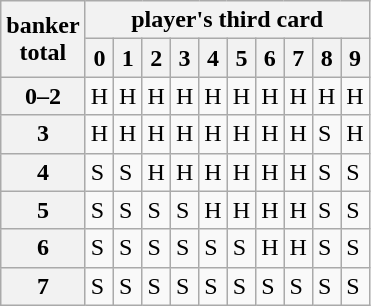<table class="wikitable">
<tr>
<th rowspan="2">banker<br>total</th>
<th colspan="10">player's third card</th>
</tr>
<tr>
<th>0</th>
<th>1</th>
<th>2</th>
<th>3</th>
<th>4</th>
<th>5</th>
<th>6</th>
<th>7</th>
<th>8</th>
<th>9</th>
</tr>
<tr>
<th>0–2</th>
<td>H</td>
<td>H</td>
<td>H</td>
<td>H</td>
<td>H</td>
<td>H</td>
<td>H</td>
<td>H</td>
<td>H</td>
<td>H</td>
</tr>
<tr>
<th>3</th>
<td>H</td>
<td>H</td>
<td>H</td>
<td>H</td>
<td>H</td>
<td>H</td>
<td>H</td>
<td>H</td>
<td>S</td>
<td>H</td>
</tr>
<tr>
<th>4</th>
<td>S</td>
<td>S</td>
<td>H</td>
<td>H</td>
<td>H</td>
<td>H</td>
<td>H</td>
<td>H</td>
<td>S</td>
<td>S</td>
</tr>
<tr>
<th>5</th>
<td>S</td>
<td>S</td>
<td>S</td>
<td>S</td>
<td>H</td>
<td>H</td>
<td>H</td>
<td>H</td>
<td>S</td>
<td>S</td>
</tr>
<tr>
<th>6</th>
<td>S</td>
<td>S</td>
<td>S</td>
<td>S</td>
<td>S</td>
<td>S</td>
<td>H</td>
<td>H</td>
<td>S</td>
<td>S</td>
</tr>
<tr>
<th>7</th>
<td>S</td>
<td>S</td>
<td>S</td>
<td>S</td>
<td>S</td>
<td>S</td>
<td>S</td>
<td>S</td>
<td>S</td>
<td>S</td>
</tr>
</table>
